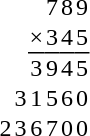<table style="border-collapse: collapse; border-spacing: 2px; text-align:center">
<tr>
<td></td>
<td></td>
<td></td>
<td>7</td>
<td>8</td>
<td>9</td>
</tr>
<tr>
<td></td>
<td></td>
<td style="border-bottom: 1px solid black;">×</td>
<td style="border-bottom: 1px solid black;">3</td>
<td style="border-bottom: 1px solid black;">4</td>
<td style="border-bottom: 1px solid black;">5</td>
</tr>
<tr>
<td></td>
<td></td>
<td>3</td>
<td>9</td>
<td>4</td>
<td>5</td>
</tr>
<tr>
<td></td>
<td>3</td>
<td>1</td>
<td>5</td>
<td>6</td>
<td>0</td>
</tr>
<tr>
<td>2</td>
<td>3</td>
<td>6</td>
<td>7</td>
<td>0</td>
<td>0</td>
</tr>
</table>
